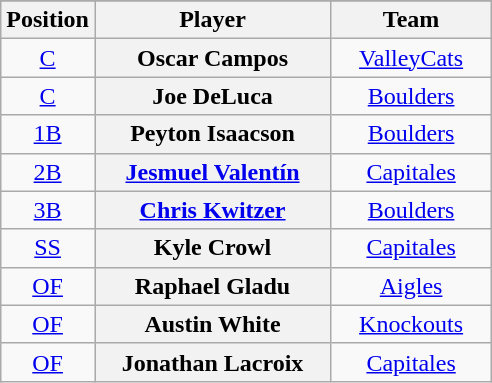<table class="wikitable sortable plainrowheaders" style="text-align:center;">
<tr>
</tr>
<tr>
<th scope="col">Position</th>
<th scope="col" style="width:150px;">Player</th>
<th scope="col" style="width:100px;">Team</th>
</tr>
<tr>
<td><a href='#'>C</a></td>
<th scope="row" style="text-align:center">Oscar Campos</th>
<td><a href='#'>ValleyCats</a></td>
</tr>
<tr>
<td><a href='#'>C</a></td>
<th scope="row" style="text-align:center">Joe DeLuca</th>
<td><a href='#'>Boulders</a></td>
</tr>
<tr>
<td><a href='#'>1B</a></td>
<th scope="row" style="text-align:center">Peyton Isaacson</th>
<td><a href='#'>Boulders</a></td>
</tr>
<tr>
<td><a href='#'>2B</a></td>
<th scope="row" style="text-align:center"><a href='#'>Jesmuel Valentín</a></th>
<td><a href='#'>Capitales</a></td>
</tr>
<tr>
<td><a href='#'>3B</a></td>
<th scope="row" style="text-align:center"><a href='#'>Chris Kwitzer</a></th>
<td><a href='#'>Boulders</a></td>
</tr>
<tr>
<td><a href='#'>SS</a></td>
<th scope="row" style="text-align:center">Kyle Crowl</th>
<td><a href='#'>Capitales</a></td>
</tr>
<tr>
<td><a href='#'>OF</a></td>
<th scope="row" style="text-align:center">Raphael Gladu</th>
<td><a href='#'>Aigles</a></td>
</tr>
<tr>
<td><a href='#'>OF</a></td>
<th scope="row" style="text-align:center">Austin White</th>
<td><a href='#'>Knockouts</a></td>
</tr>
<tr>
<td><a href='#'>OF</a></td>
<th scope="row" style="text-align:center">Jonathan Lacroix</th>
<td><a href='#'>Capitales</a></td>
</tr>
</table>
